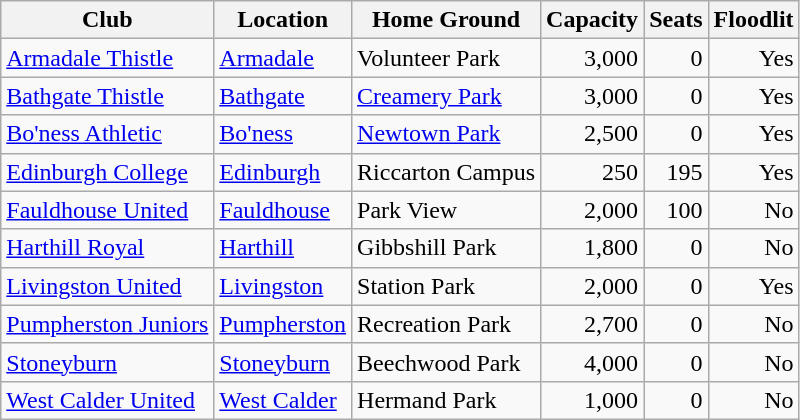<table class="wikitable sortable">
<tr>
<th>Club</th>
<th>Location</th>
<th>Home Ground</th>
<th data-sort-type="number">Capacity</th>
<th data-sort-type="number">Seats</th>
<th>Floodlit</th>
</tr>
<tr>
<td><a href='#'>Armadale Thistle</a></td>
<td><a href='#'>Armadale</a></td>
<td>Volunteer Park</td>
<td align=right>3,000</td>
<td align=right>0</td>
<td align=right>Yes</td>
</tr>
<tr>
<td><a href='#'>Bathgate Thistle</a></td>
<td><a href='#'>Bathgate</a></td>
<td><a href='#'>Creamery Park</a></td>
<td align=right>3,000</td>
<td align=right>0</td>
<td align=right>Yes</td>
</tr>
<tr>
<td><a href='#'>Bo'ness Athletic</a></td>
<td><a href='#'>Bo'ness</a></td>
<td><a href='#'>Newtown Park</a></td>
<td align=right>2,500</td>
<td align=right>0</td>
<td align=right>Yes</td>
</tr>
<tr>
<td><a href='#'>Edinburgh College</a></td>
<td><a href='#'>Edinburgh</a></td>
<td>Riccarton Campus</td>
<td align=right>250</td>
<td align=right>195</td>
<td align=right>Yes</td>
</tr>
<tr>
<td><a href='#'>Fauldhouse United</a></td>
<td><a href='#'>Fauldhouse</a></td>
<td>Park View</td>
<td align=right>2,000</td>
<td align=right>100</td>
<td align=right>No</td>
</tr>
<tr>
<td><a href='#'>Harthill Royal</a></td>
<td><a href='#'>Harthill</a></td>
<td>Gibbshill Park</td>
<td align=right>1,800</td>
<td align=right>0</td>
<td align=right>No</td>
</tr>
<tr>
<td><a href='#'>Livingston United</a></td>
<td><a href='#'>Livingston</a></td>
<td>Station Park</td>
<td align=right>2,000</td>
<td align=right>0</td>
<td align=right>Yes</td>
</tr>
<tr>
<td><a href='#'>Pumpherston Juniors</a></td>
<td><a href='#'>Pumpherston</a></td>
<td>Recreation Park</td>
<td align=right>2,700</td>
<td align=right>0</td>
<td align=right>No</td>
</tr>
<tr>
<td><a href='#'>Stoneyburn</a></td>
<td><a href='#'>Stoneyburn</a></td>
<td>Beechwood Park</td>
<td align=right>4,000</td>
<td align=right>0</td>
<td align=right>No</td>
</tr>
<tr>
<td><a href='#'>West Calder United</a></td>
<td><a href='#'>West Calder</a></td>
<td>Hermand Park</td>
<td align=right>1,000</td>
<td align=right>0</td>
<td align=right>No</td>
</tr>
</table>
